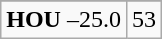<table class="wikitable">
<tr align="center">
</tr>
<tr align="center">
<td><strong>HOU</strong> –25.0</td>
<td>53</td>
</tr>
</table>
